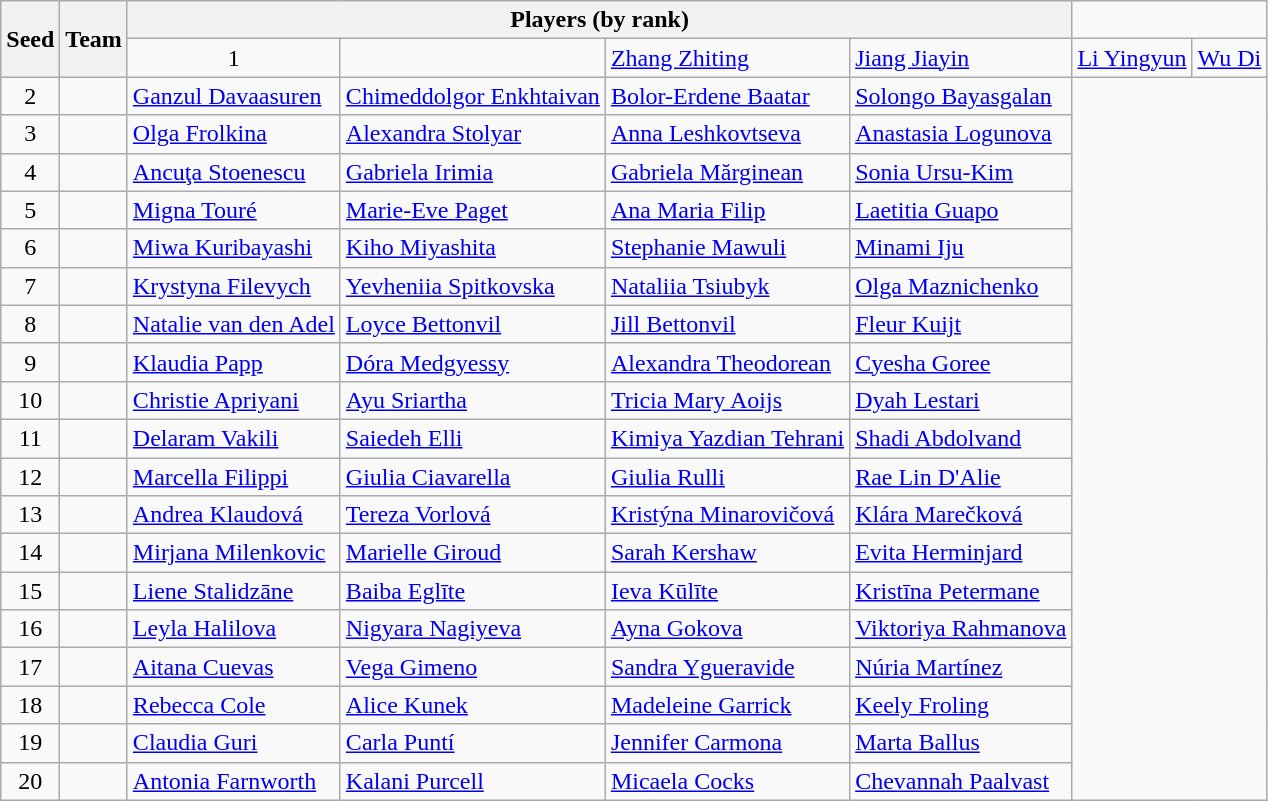<table class="wikitable sortable">
<tr>
<th rowspan=2>Seed</th>
<th rowspan=2>Team</th>
<th width=220px colspan=4>Players (by rank)</th>
</tr>
<tr>
<td align=center>1</td>
<td></td>
<td><a href='#'>Zhang Zhiting</a></td>
<td><a href='#'>Jiang Jiayin</a></td>
<td><a href='#'>Li Yingyun</a></td>
<td><a href='#'>Wu Di</a></td>
</tr>
<tr>
<td align=center>2</td>
<td></td>
<td><a href='#'>Ganzul Davaasuren</a></td>
<td><a href='#'>Chimeddolgor Enkhtaivan</a></td>
<td><a href='#'>Bolor-Erdene Baatar</a></td>
<td><a href='#'>Solongo Bayasgalan</a></td>
</tr>
<tr>
<td align=center>3</td>
<td></td>
<td><a href='#'>Olga Frolkina</a></td>
<td><a href='#'>Alexandra Stolyar</a></td>
<td><a href='#'>Anna Leshkovtseva</a></td>
<td><a href='#'>Anastasia Logunova</a></td>
</tr>
<tr>
<td align=center>4</td>
<td></td>
<td><a href='#'>Ancuţa Stoenescu</a></td>
<td><a href='#'>Gabriela Irimia</a></td>
<td><a href='#'>Gabriela Mărginean</a></td>
<td><a href='#'>Sonia Ursu-Kim</a></td>
</tr>
<tr>
<td align=center>5</td>
<td></td>
<td><a href='#'>Migna Touré</a></td>
<td><a href='#'>Marie-Eve Paget</a></td>
<td><a href='#'>Ana Maria Filip</a></td>
<td><a href='#'>Laetitia Guapo</a></td>
</tr>
<tr>
<td align=center>6</td>
<td></td>
<td><a href='#'>Miwa Kuribayashi</a></td>
<td><a href='#'>Kiho Miyashita</a></td>
<td><a href='#'>Stephanie Mawuli</a></td>
<td><a href='#'>Minami Iju</a></td>
</tr>
<tr>
<td align=center>7</td>
<td></td>
<td><a href='#'>Krystyna Filevych</a></td>
<td><a href='#'>Yevheniia Spitkovska</a></td>
<td><a href='#'>Nataliia Tsiubyk</a></td>
<td><a href='#'>Olga Maznichenko</a></td>
</tr>
<tr>
<td align=center>8</td>
<td></td>
<td><a href='#'>Natalie van den Adel</a></td>
<td><a href='#'>Loyce Bettonvil</a></td>
<td><a href='#'>Jill Bettonvil</a></td>
<td><a href='#'>Fleur Kuijt</a></td>
</tr>
<tr>
<td align=center>9</td>
<td></td>
<td><a href='#'>Klaudia Papp</a></td>
<td><a href='#'>Dóra Medgyessy</a></td>
<td><a href='#'>Alexandra Theodorean</a></td>
<td><a href='#'>Cyesha Goree</a></td>
</tr>
<tr>
<td align=center>10</td>
<td></td>
<td><a href='#'>Christie Apriyani</a></td>
<td><a href='#'>Ayu Sriartha</a></td>
<td><a href='#'>Tricia Mary Aoijs</a></td>
<td><a href='#'>Dyah Lestari</a></td>
</tr>
<tr>
<td align=center>11</td>
<td></td>
<td><a href='#'>Delaram Vakili</a></td>
<td><a href='#'>Saiedeh Elli</a></td>
<td><a href='#'>Kimiya Yazdian Tehrani</a></td>
<td><a href='#'>Shadi Abdolvand</a></td>
</tr>
<tr>
<td align=center>12</td>
<td></td>
<td><a href='#'>Marcella Filippi</a></td>
<td><a href='#'>Giulia Ciavarella</a></td>
<td><a href='#'>Giulia Rulli</a></td>
<td><a href='#'>Rae Lin D'Alie</a></td>
</tr>
<tr>
<td align=center>13</td>
<td></td>
<td><a href='#'>Andrea Klaudová</a></td>
<td><a href='#'>Tereza Vorlová</a></td>
<td><a href='#'>Kristýna Minarovičová</a></td>
<td><a href='#'>Klára Marečková</a></td>
</tr>
<tr>
<td align=center>14</td>
<td></td>
<td><a href='#'>Mirjana Milenkovic</a></td>
<td><a href='#'>Marielle Giroud</a></td>
<td><a href='#'>Sarah Kershaw</a></td>
<td><a href='#'>Evita Herminjard</a></td>
</tr>
<tr>
<td align=center>15</td>
<td></td>
<td><a href='#'>Liene Stalidzāne</a></td>
<td><a href='#'>Baiba Eglīte</a></td>
<td><a href='#'>Ieva Kūlīte</a></td>
<td><a href='#'>Kristīna Petermane</a></td>
</tr>
<tr>
<td align=center>16</td>
<td></td>
<td><a href='#'>Leyla Halilova</a></td>
<td><a href='#'>Nigyara Nagiyeva</a></td>
<td><a href='#'>Ayna Gokova</a></td>
<td><a href='#'>Viktoriya Rahmanova</a></td>
</tr>
<tr>
<td align=center>17</td>
<td></td>
<td><a href='#'>Aitana Cuevas</a></td>
<td><a href='#'>Vega Gimeno</a></td>
<td><a href='#'>Sandra Ygueravide</a></td>
<td><a href='#'>Núria Martínez</a></td>
</tr>
<tr>
<td align=center>18</td>
<td></td>
<td><a href='#'>Rebecca Cole</a></td>
<td><a href='#'>Alice Kunek</a></td>
<td><a href='#'>Madeleine Garrick</a></td>
<td><a href='#'>Keely Froling</a></td>
</tr>
<tr>
<td align=center>19</td>
<td></td>
<td><a href='#'>Claudia Guri</a></td>
<td><a href='#'>Carla Puntí</a></td>
<td><a href='#'>Jennifer Carmona</a></td>
<td><a href='#'>Marta Ballus</a></td>
</tr>
<tr>
<td align=center>20</td>
<td></td>
<td><a href='#'>Antonia Farnworth</a></td>
<td><a href='#'>Kalani Purcell</a></td>
<td><a href='#'>Micaela Cocks</a></td>
<td><a href='#'>Chevannah Paalvast</a></td>
</tr>
</table>
